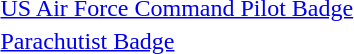<table>
<tr>
<td></td>
<td><a href='#'>US Air Force Command Pilot Badge</a></td>
</tr>
<tr>
<td></td>
<td><a href='#'>Parachutist Badge</a></td>
</tr>
<tr>
</tr>
</table>
